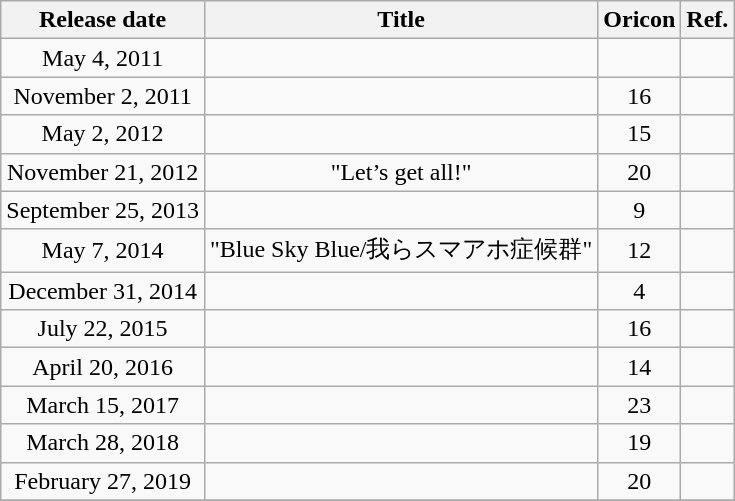<table class="wikitable plainrowheaders" style="text-align: center">
<tr>
<th>Release date</th>
<th>Title</th>
<th>Oricon</th>
<th>Ref.</th>
</tr>
<tr>
<td>May 4, 2011</td>
<td></td>
<td></td>
<td></td>
</tr>
<tr>
<td>November 2, 2011</td>
<td></td>
<td>16</td>
<td></td>
</tr>
<tr>
<td>May 2, 2012</td>
<td></td>
<td>15</td>
<td></td>
</tr>
<tr>
<td>November 21, 2012</td>
<td>"Let’s get all!"</td>
<td>20</td>
<td></td>
</tr>
<tr>
<td>September 25, 2013</td>
<td></td>
<td>9</td>
<td></td>
</tr>
<tr>
<td>May 7, 2014</td>
<td>"Blue Sky Blue/我らスマアホ症候群"</td>
<td>12</td>
<td></td>
</tr>
<tr>
<td>December 31, 2014</td>
<td></td>
<td>4</td>
<td></td>
</tr>
<tr>
<td>July 22, 2015</td>
<td></td>
<td>16</td>
<td></td>
</tr>
<tr>
<td>April 20, 2016</td>
<td></td>
<td>14</td>
<td></td>
</tr>
<tr>
<td>March 15, 2017</td>
<td></td>
<td>23</td>
<td></td>
</tr>
<tr>
<td>March 28, 2018</td>
<td></td>
<td>19</td>
<td></td>
</tr>
<tr>
<td>February 27, 2019</td>
<td></td>
<td>20</td>
<td></td>
</tr>
<tr>
</tr>
</table>
